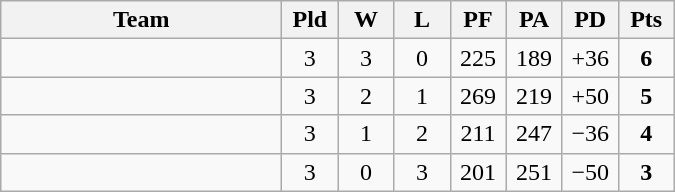<table class="wikitable" style="text-align:center;">
<tr>
<th width=180>Team</th>
<th width=30>Pld</th>
<th width=30>W</th>
<th width=30>L</th>
<th width=30>PF</th>
<th width=30>PA</th>
<th width=30>PD</th>
<th width=30>Pts</th>
</tr>
<tr>
<td align="left"></td>
<td>3</td>
<td>3</td>
<td>0</td>
<td>225</td>
<td>189</td>
<td>+36</td>
<td><strong>6</strong></td>
</tr>
<tr>
<td align="left"></td>
<td>3</td>
<td>2</td>
<td>1</td>
<td>269</td>
<td>219</td>
<td>+50</td>
<td><strong>5</strong></td>
</tr>
<tr>
<td align="left"></td>
<td>3</td>
<td>1</td>
<td>2</td>
<td>211</td>
<td>247</td>
<td>−36</td>
<td><strong>4</strong></td>
</tr>
<tr>
<td align="left"></td>
<td>3</td>
<td>0</td>
<td>3</td>
<td>201</td>
<td>251</td>
<td>−50</td>
<td><strong>3</strong></td>
</tr>
</table>
